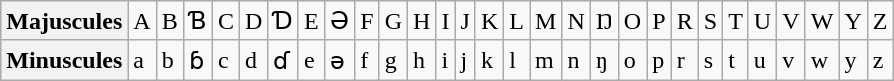<table class="wikitable">
<tr>
<th>Majuscules</th>
<td>A</td>
<td>B</td>
<td>Ɓ</td>
<td>C</td>
<td>D</td>
<td>Ɗ</td>
<td>E</td>
<td>Ə</td>
<td>F</td>
<td>G</td>
<td>H</td>
<td>I</td>
<td>J</td>
<td>K</td>
<td>L</td>
<td>M</td>
<td>N</td>
<td>Ŋ</td>
<td>O</td>
<td>P</td>
<td>R</td>
<td>S</td>
<td>T</td>
<td>U</td>
<td>V</td>
<td>W</td>
<td>Y</td>
<td>Z</td>
</tr>
<tr>
<th>Minuscules</th>
<td>a</td>
<td>b</td>
<td>ɓ</td>
<td>c</td>
<td>d</td>
<td>ɗ</td>
<td>e</td>
<td>ə</td>
<td>f</td>
<td>g</td>
<td>h</td>
<td>i</td>
<td>j</td>
<td>k</td>
<td>l</td>
<td>m</td>
<td>n</td>
<td>ŋ</td>
<td>o</td>
<td>p</td>
<td>r</td>
<td>s</td>
<td>t</td>
<td>u</td>
<td>v</td>
<td>w</td>
<td>y</td>
<td>z</td>
</tr>
</table>
